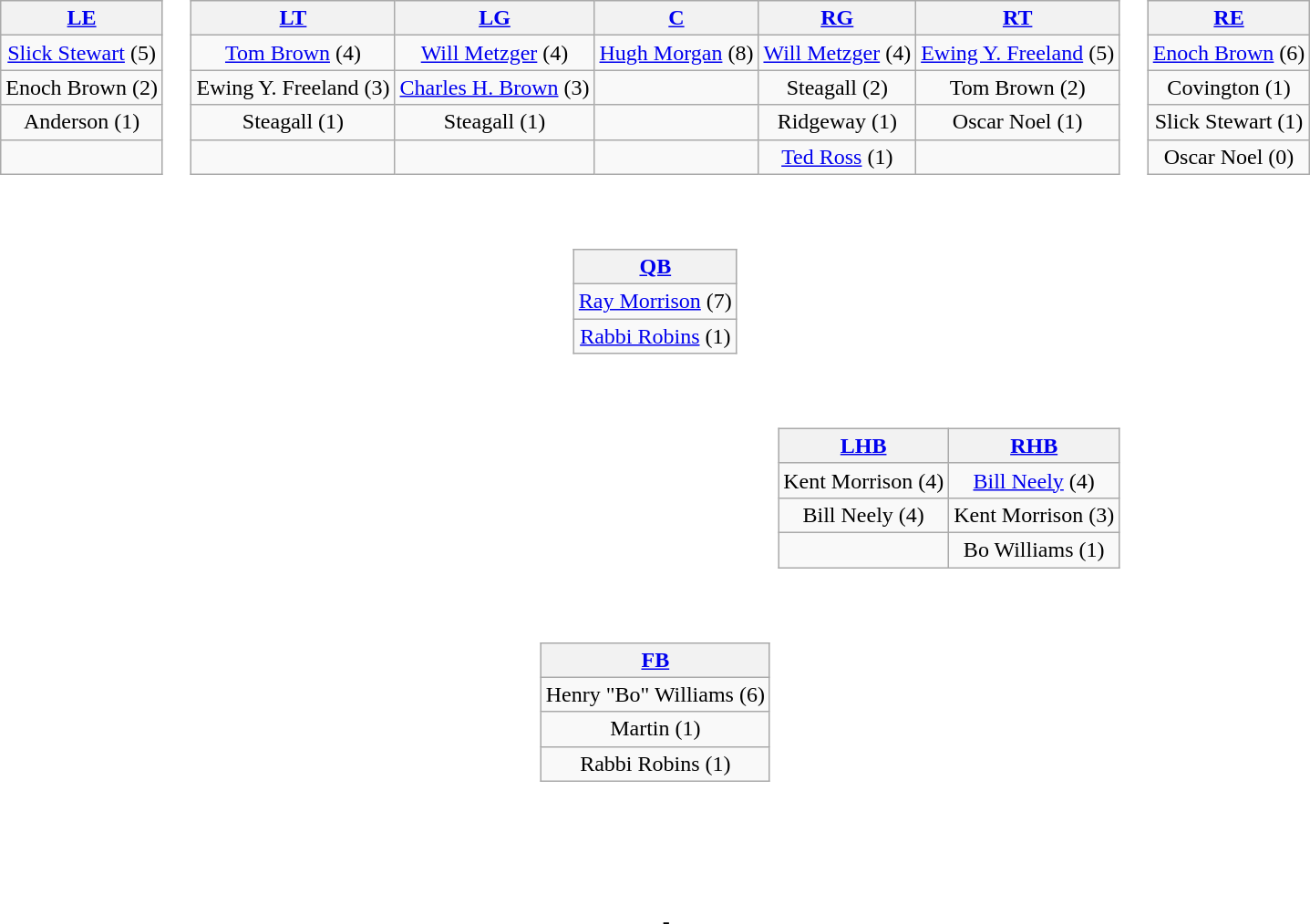<table>
<tr>
<td style="text-align:center;"><br><table style="width:100%">
<tr>
<td align="left"><br><table class="wikitable" style="text-align:center">
<tr>
<th><a href='#'>LE</a></th>
</tr>
<tr>
<td><a href='#'>Slick Stewart</a> (5)</td>
</tr>
<tr>
<td>Enoch Brown (2)</td>
</tr>
<tr>
<td>Anderson (1)</td>
</tr>
<tr>
<td> </td>
</tr>
</table>
</td>
<td><br><table class="wikitable" style="text-align:center">
<tr>
<th><a href='#'>LT</a></th>
<th><a href='#'>LG</a></th>
<th><a href='#'>C</a></th>
<th><a href='#'>RG</a></th>
<th><a href='#'>RT</a></th>
</tr>
<tr>
<td><a href='#'>Tom Brown</a> (4)</td>
<td><a href='#'>Will Metzger</a> (4)</td>
<td><a href='#'>Hugh Morgan</a> (8)</td>
<td><a href='#'>Will Metzger</a> (4)</td>
<td><a href='#'>Ewing Y. Freeland</a> (5)</td>
</tr>
<tr>
<td>Ewing Y. Freeland (3)</td>
<td><a href='#'>Charles H. Brown</a> (3)</td>
<td></td>
<td>Steagall (2)</td>
<td>Tom Brown (2)</td>
</tr>
<tr>
<td>Steagall (1)</td>
<td>Steagall (1)</td>
<td></td>
<td>Ridgeway (1)</td>
<td>Oscar Noel (1)</td>
</tr>
<tr>
<td></td>
<td></td>
<td></td>
<td><a href='#'>Ted Ross</a> (1)</td>
<td></td>
</tr>
</table>
</td>
<td align="right"><br><table class="wikitable" style="text-align:center">
<tr>
<th><a href='#'>RE</a></th>
</tr>
<tr>
<td><a href='#'>Enoch Brown</a> (6)</td>
</tr>
<tr>
<td>Covington (1)</td>
</tr>
<tr>
<td>Slick Stewart (1)</td>
</tr>
<tr>
<td>Oscar Noel (0)</td>
</tr>
</table>
</td>
</tr>
<tr>
<td></td>
<td align="center"><br><table class="wikitable" style="text-align:center">
<tr>
<th><a href='#'>QB</a></th>
</tr>
<tr>
<td><a href='#'>Ray Morrison</a> (7)</td>
</tr>
<tr>
<td><a href='#'>Rabbi Robins</a> (1)</td>
</tr>
</table>
</td>
</tr>
<tr>
<td></td>
<td align="right"><br><table class="wikitable" style="text-align:center">
<tr>
<th><a href='#'>LHB</a></th>
<th><a href='#'>RHB</a></th>
</tr>
<tr>
<td>Kent Morrison (4)</td>
<td><a href='#'>Bill Neely</a> (4)</td>
</tr>
<tr>
<td>Bill Neely (4)</td>
<td>Kent Morrison (3)</td>
</tr>
<tr>
<td></td>
<td>Bo Williams (1)</td>
</tr>
</table>
</td>
</tr>
<tr>
<td></td>
<td align="center"><br><table class="wikitable" style="text-align:center">
<tr>
<th><a href='#'>FB</a></th>
</tr>
<tr>
<td>Henry "Bo" Williams (6)</td>
</tr>
<tr>
<td>Martin (1)</td>
</tr>
<tr>
<td>Rabbi Robins (1)</td>
</tr>
</table>
</td>
</tr>
</table>
</td>
</tr>
<tr>
<td style="height:3em"></td>
</tr>
<tr>
<td style="text-align:center;"><br>-</td>
</tr>
</table>
